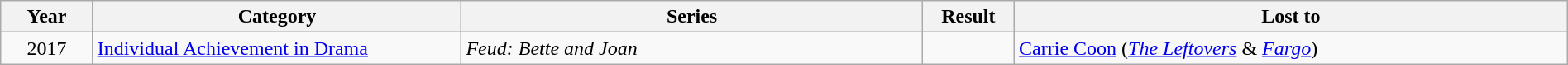<table class="wikitable" width="100%" cellpadding="5">
<tr>
<th width="5%">Year</th>
<th width="20%">Category</th>
<th width="25%">Series</th>
<th width="5%">Result</th>
<th width="30%">Lost to</th>
</tr>
<tr>
<td style="text-align:center;">2017</td>
<td><a href='#'>Individual Achievement in Drama</a></td>
<td><em>Feud: Bette and Joan</em></td>
<td></td>
<td><a href='#'>Carrie Coon</a> (<em><a href='#'>The Leftovers</a></em> & <em><a href='#'>Fargo</a></em>)</td>
</tr>
</table>
